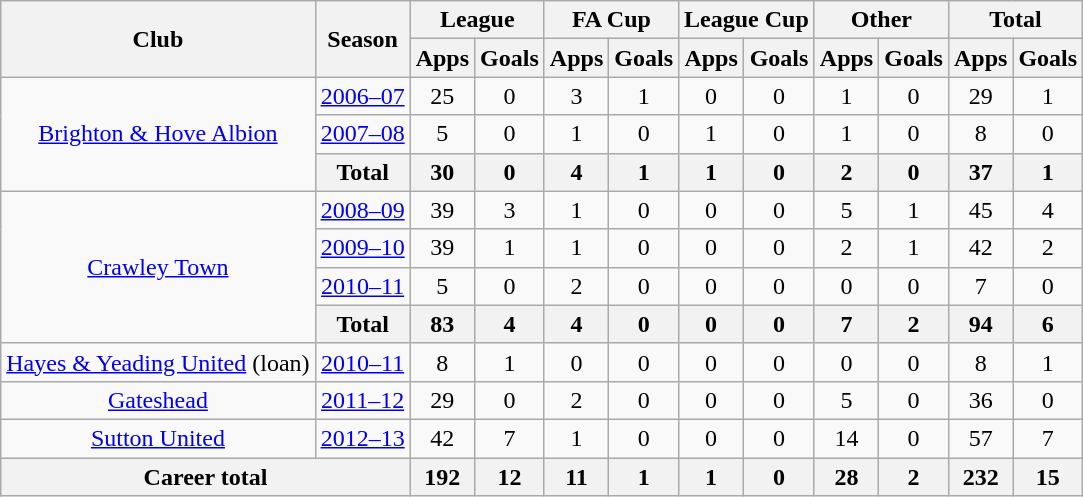<table class="wikitable" style="text-align:center">
<tr>
<th rowspan="2">Club</th>
<th rowspan="2">Season</th>
<th colspan="2">League</th>
<th colspan="2">FA Cup</th>
<th colspan="2">League Cup</th>
<th colspan="2">Other</th>
<th colspan="2">Total</th>
</tr>
<tr>
<th>Apps</th>
<th>Goals</th>
<th>Apps</th>
<th>Goals</th>
<th>Apps</th>
<th>Goals</th>
<th>Apps</th>
<th>Goals</th>
<th>Apps</th>
<th>Goals</th>
</tr>
<tr>
<td rowspan="3"><a href='#'>Brighton & Hove Albion</a></td>
<td><a href='#'>2006–07</a></td>
<td>25</td>
<td>0</td>
<td>3</td>
<td>1</td>
<td>0</td>
<td>0</td>
<td>1</td>
<td>0</td>
<td>29</td>
<td>1</td>
</tr>
<tr>
<td><a href='#'>2007–08</a></td>
<td>5</td>
<td>0</td>
<td>1</td>
<td>0</td>
<td>1</td>
<td>0</td>
<td>1</td>
<td>0</td>
<td>8</td>
<td>0</td>
</tr>
<tr>
<th>Total</th>
<th>30</th>
<th>0</th>
<th>4</th>
<th>1</th>
<th>1</th>
<th>0</th>
<th>2</th>
<th>0</th>
<th>37</th>
<th>1</th>
</tr>
<tr>
<td rowspan="4"><a href='#'>Crawley Town</a></td>
<td><a href='#'>2008–09</a></td>
<td>39</td>
<td>3</td>
<td>1</td>
<td>0</td>
<td>0</td>
<td>0</td>
<td>5</td>
<td>1</td>
<td>45</td>
<td>4</td>
</tr>
<tr>
<td><a href='#'>2009–10</a></td>
<td>39</td>
<td>1</td>
<td>1</td>
<td>0</td>
<td>0</td>
<td>0</td>
<td>2</td>
<td>1</td>
<td>42</td>
<td>2</td>
</tr>
<tr>
<td><a href='#'>2010–11</a></td>
<td>5</td>
<td>0</td>
<td>2</td>
<td>0</td>
<td>0</td>
<td>0</td>
<td>0</td>
<td>0</td>
<td>7</td>
<td>0</td>
</tr>
<tr>
<th>Total</th>
<th>83</th>
<th>4</th>
<th>4</th>
<th>0</th>
<th>0</th>
<th>0</th>
<th>7</th>
<th>2</th>
<th>94</th>
<th>6</th>
</tr>
<tr>
<td><a href='#'>Hayes & Yeading United</a> (loan)</td>
<td><a href='#'>2010–11</a></td>
<td>8</td>
<td>1</td>
<td>0</td>
<td>0</td>
<td>0</td>
<td>0</td>
<td>0</td>
<td>0</td>
<td>8</td>
<td>1</td>
</tr>
<tr>
<td><a href='#'>Gateshead</a></td>
<td><a href='#'>2011–12</a></td>
<td>29</td>
<td>0</td>
<td>2</td>
<td>0</td>
<td>0</td>
<td>0</td>
<td>5</td>
<td>0</td>
<td>36</td>
<td>0</td>
</tr>
<tr>
<td><a href='#'>Sutton United</a></td>
<td><a href='#'>2012–13</a></td>
<td>42</td>
<td>7</td>
<td>1</td>
<td>0</td>
<td>0</td>
<td>0</td>
<td>14</td>
<td>0</td>
<td>57</td>
<td>7</td>
</tr>
<tr>
<th colspan="2">Career total</th>
<th>192</th>
<th>12</th>
<th>11</th>
<th>1</th>
<th>1</th>
<th>0</th>
<th>28</th>
<th>2</th>
<th>232</th>
<th>15</th>
</tr>
</table>
